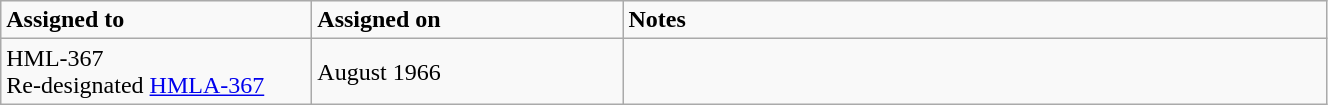<table class="wikitable" style="width: 70%;">
<tr>
<td style="width: 200px;"><strong>Assigned to</strong></td>
<td style="width: 200px;"><strong>Assigned on</strong></td>
<td><strong>Notes</strong></td>
</tr>
<tr>
<td>HML-367<br>Re-designated <a href='#'>HMLA-367</a></td>
<td>August 1966</td>
<td></td>
</tr>
</table>
